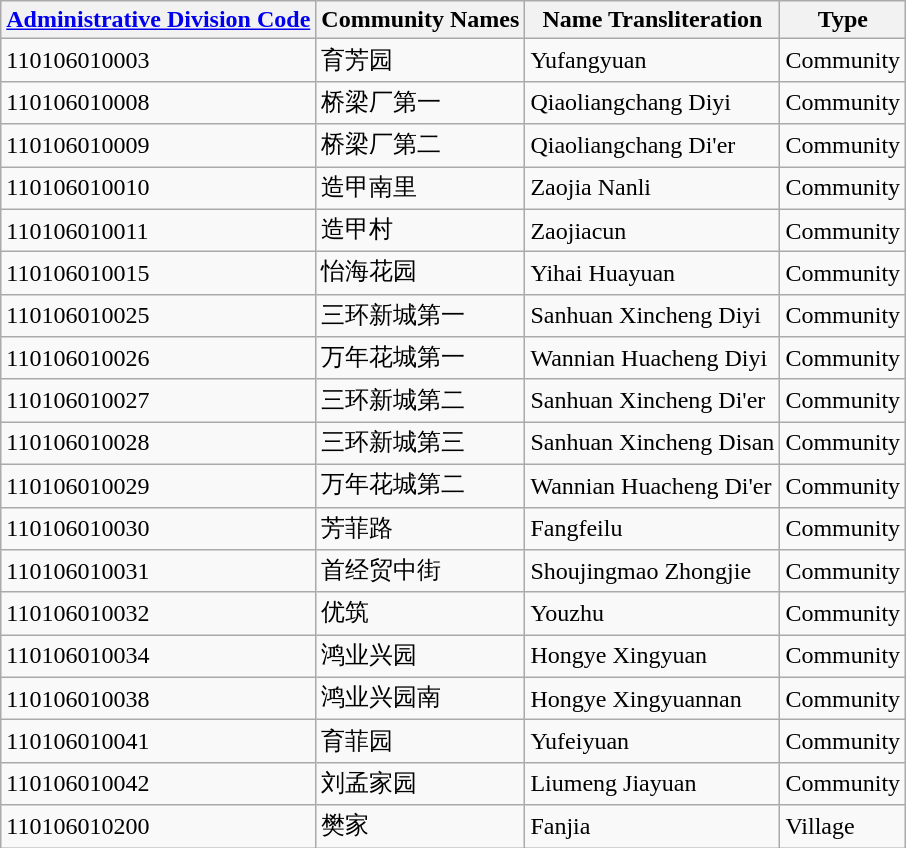<table class="wikitable sortable">
<tr>
<th><a href='#'>Administrative Division Code</a></th>
<th>Community Names</th>
<th>Name Transliteration</th>
<th>Type</th>
</tr>
<tr>
<td>110106010003</td>
<td>育芳园</td>
<td>Yufangyuan</td>
<td>Community</td>
</tr>
<tr>
<td>110106010008</td>
<td>桥梁厂第一</td>
<td>Qiaoliangchang Diyi</td>
<td>Community</td>
</tr>
<tr>
<td>110106010009</td>
<td>桥梁厂第二</td>
<td>Qiaoliangchang Di'er</td>
<td>Community</td>
</tr>
<tr>
<td>110106010010</td>
<td>造甲南里</td>
<td>Zaojia Nanli</td>
<td>Community</td>
</tr>
<tr>
<td>110106010011</td>
<td>造甲村</td>
<td>Zaojiacun</td>
<td>Community</td>
</tr>
<tr>
<td>110106010015</td>
<td>怡海花园</td>
<td>Yihai Huayuan</td>
<td>Community</td>
</tr>
<tr>
<td>110106010025</td>
<td>三环新城第一</td>
<td>Sanhuan Xincheng Diyi</td>
<td>Community</td>
</tr>
<tr>
<td>110106010026</td>
<td>万年花城第一</td>
<td>Wannian Huacheng Diyi</td>
<td>Community</td>
</tr>
<tr>
<td>110106010027</td>
<td>三环新城第二</td>
<td>Sanhuan Xincheng Di'er</td>
<td>Community</td>
</tr>
<tr>
<td>110106010028</td>
<td>三环新城第三</td>
<td>Sanhuan Xincheng Disan</td>
<td>Community</td>
</tr>
<tr>
<td>110106010029</td>
<td>万年花城第二</td>
<td>Wannian Huacheng Di'er</td>
<td>Community</td>
</tr>
<tr>
<td>110106010030</td>
<td>芳菲路</td>
<td>Fangfeilu</td>
<td>Community</td>
</tr>
<tr>
<td>110106010031</td>
<td>首经贸中街</td>
<td>Shoujingmao Zhongjie</td>
<td>Community</td>
</tr>
<tr>
<td>110106010032</td>
<td>优筑</td>
<td>Youzhu</td>
<td>Community</td>
</tr>
<tr>
<td>110106010034</td>
<td>鸿业兴园</td>
<td>Hongye Xingyuan</td>
<td>Community</td>
</tr>
<tr>
<td>110106010038</td>
<td>鸿业兴园南</td>
<td>Hongye Xingyuannan</td>
<td>Community</td>
</tr>
<tr>
<td>110106010041</td>
<td>育菲园</td>
<td>Yufeiyuan</td>
<td>Community</td>
</tr>
<tr>
<td>110106010042</td>
<td>刘孟家园</td>
<td>Liumeng Jiayuan</td>
<td>Community</td>
</tr>
<tr>
<td>110106010200</td>
<td>樊家</td>
<td>Fanjia</td>
<td>Village</td>
</tr>
</table>
